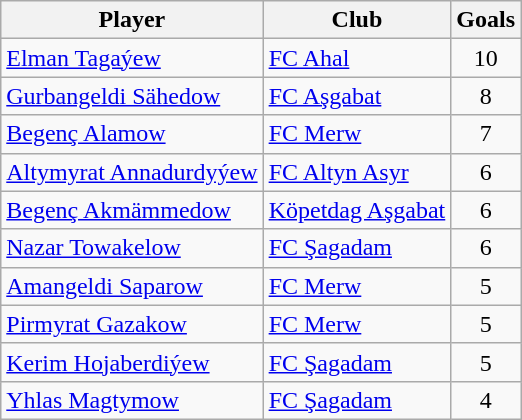<table class="wikitable" style="text-align:center">
<tr>
<th>Player</th>
<th>Club</th>
<th>Goals</th>
</tr>
<tr>
<td align="left"> <a href='#'>Elman Tagaýew</a></td>
<td align="left"><a href='#'>FC Ahal</a></td>
<td>10</td>
</tr>
<tr>
<td align="left"> <a href='#'>Gurbangeldi Sähedow</a></td>
<td align="left"><a href='#'>FC Aşgabat</a></td>
<td>8</td>
</tr>
<tr>
<td align="left"> <a href='#'>Begenç Alamow</a></td>
<td align="left"><a href='#'>FC Merw</a></td>
<td>7</td>
</tr>
<tr>
<td align="left"> <a href='#'>Altymyrat Annadurdyýew</a></td>
<td align="left"><a href='#'>FC Altyn Asyr</a></td>
<td>6</td>
</tr>
<tr>
<td align="left"> <a href='#'>Begenç Akmämmedow</a></td>
<td align="left"><a href='#'>Köpetdag Aşgabat</a></td>
<td>6</td>
</tr>
<tr>
<td align="left"> <a href='#'>Nazar Towakelow</a></td>
<td align="left"><a href='#'>FC Şagadam</a></td>
<td>6</td>
</tr>
<tr>
<td align="left"> <a href='#'>Amangeldi Saparow</a></td>
<td align="left"><a href='#'>FC Merw</a></td>
<td>5</td>
</tr>
<tr>
<td align="left"> <a href='#'>Pirmyrat Gazakow</a></td>
<td align="left"><a href='#'>FC Merw</a></td>
<td>5</td>
</tr>
<tr>
<td align="left"> <a href='#'>Kerim Hojaberdiýew</a></td>
<td align="left"><a href='#'>FC Şagadam</a></td>
<td>5</td>
</tr>
<tr>
<td align="left"> <a href='#'>Yhlas Magtymow</a></td>
<td align="left"><a href='#'>FC Şagadam</a></td>
<td>4</td>
</tr>
</table>
